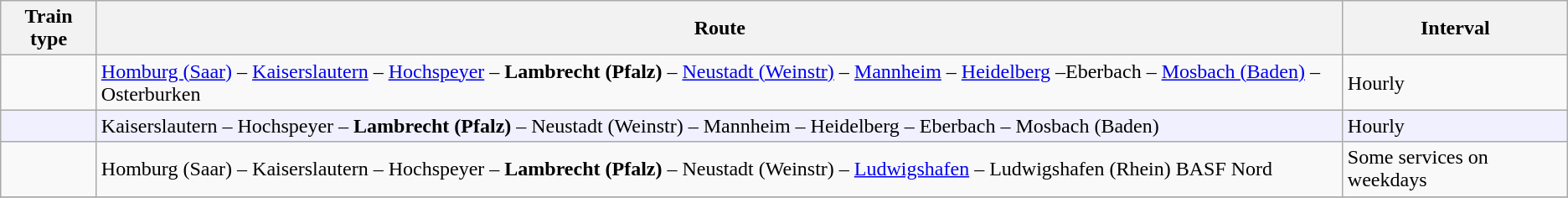<table class="wikitable">
<tr>
<th>Train type</th>
<th>Route</th>
<th>Interval</th>
</tr>
<tr>
<td></td>
<td><a href='#'>Homburg (Saar)</a> – <a href='#'>Kaiserslautern</a> – <a href='#'>Hochspeyer</a> – <strong>Lambrecht (Pfalz)</strong> – <a href='#'>Neustadt (Weinstr)</a> – <a href='#'>Mannheim</a> – <a href='#'>Heidelberg</a> –Eberbach – <a href='#'>Mosbach (Baden)</a> –Osterburken</td>
<td>Hourly</td>
</tr>
<tr bgcolor="#f0f0ff">
<td></td>
<td>Kaiserslautern – Hochspeyer – <strong>Lambrecht (Pfalz)</strong> – Neustadt (Weinstr) – Mannheim – Heidelberg – Eberbach – Mosbach (Baden)</td>
<td>Hourly</td>
</tr>
<tr>
<td></td>
<td>Homburg (Saar) – Kaiserslautern – Hochspeyer – <strong>Lambrecht (Pfalz)</strong> – Neustadt (Weinstr) – <a href='#'>Ludwigshafen</a> – Ludwigshafen (Rhein) BASF Nord</td>
<td>Some services on weekdays</td>
</tr>
<tr>
</tr>
</table>
